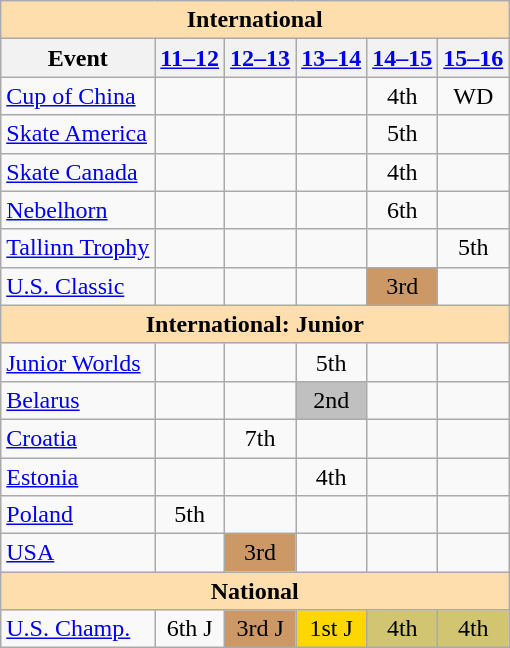<table class="wikitable" style="text-align:center">
<tr>
<th colspan="6" style="background-color: #ffdead; " align="center">International</th>
</tr>
<tr>
<th>Event</th>
<th><a href='#'>11–12</a></th>
<th><a href='#'>12–13</a></th>
<th><a href='#'>13–14</a></th>
<th><a href='#'>14–15</a></th>
<th><a href='#'>15–16</a></th>
</tr>
<tr>
<td align=left> <a href='#'>Cup of China</a></td>
<td></td>
<td></td>
<td></td>
<td>4th</td>
<td>WD</td>
</tr>
<tr>
<td align=left> <a href='#'>Skate America</a></td>
<td></td>
<td></td>
<td></td>
<td>5th</td>
<td></td>
</tr>
<tr>
<td align=left> <a href='#'>Skate Canada</a></td>
<td></td>
<td></td>
<td></td>
<td>4th</td>
<td></td>
</tr>
<tr>
<td align=left> <a href='#'>Nebelhorn</a></td>
<td></td>
<td></td>
<td></td>
<td>6th</td>
<td></td>
</tr>
<tr>
<td align=left> <a href='#'>Tallinn Trophy</a></td>
<td></td>
<td></td>
<td></td>
<td></td>
<td>5th</td>
</tr>
<tr>
<td align=left> <a href='#'>U.S. Classic</a></td>
<td></td>
<td></td>
<td></td>
<td bgcolor=cc9966>3rd</td>
<td></td>
</tr>
<tr>
<th colspan="6" style="background-color: #ffdead; " align="center">International: Junior</th>
</tr>
<tr>
<td align=left><a href='#'>Junior Worlds</a></td>
<td></td>
<td></td>
<td>5th</td>
<td></td>
<td></td>
</tr>
<tr>
<td align=left> <a href='#'>Belarus</a></td>
<td></td>
<td></td>
<td bgcolor=silver>2nd</td>
<td></td>
<td></td>
</tr>
<tr>
<td align=left> <a href='#'>Croatia</a></td>
<td></td>
<td>7th</td>
<td></td>
<td></td>
<td></td>
</tr>
<tr>
<td align=left> <a href='#'>Estonia</a></td>
<td></td>
<td></td>
<td>4th</td>
<td></td>
<td></td>
</tr>
<tr>
<td align=left> <a href='#'>Poland</a></td>
<td>5th</td>
<td></td>
<td></td>
<td></td>
<td></td>
</tr>
<tr>
<td align=left> <a href='#'>USA</a></td>
<td></td>
<td bgcolor=cc9966>3rd</td>
<td></td>
<td></td>
<td></td>
</tr>
<tr>
<th colspan="6" style="background-color: #ffdead; " align="center">National</th>
</tr>
<tr>
<td align=left><a href='#'>U.S. Champ.</a></td>
<td>6th J</td>
<td bgcolor=cc9966>3rd J</td>
<td bgcolor=gold>1st J</td>
<td bgcolor=d1c571>4th</td>
<td bgcolor=d1c571>4th</td>
</tr>
</table>
